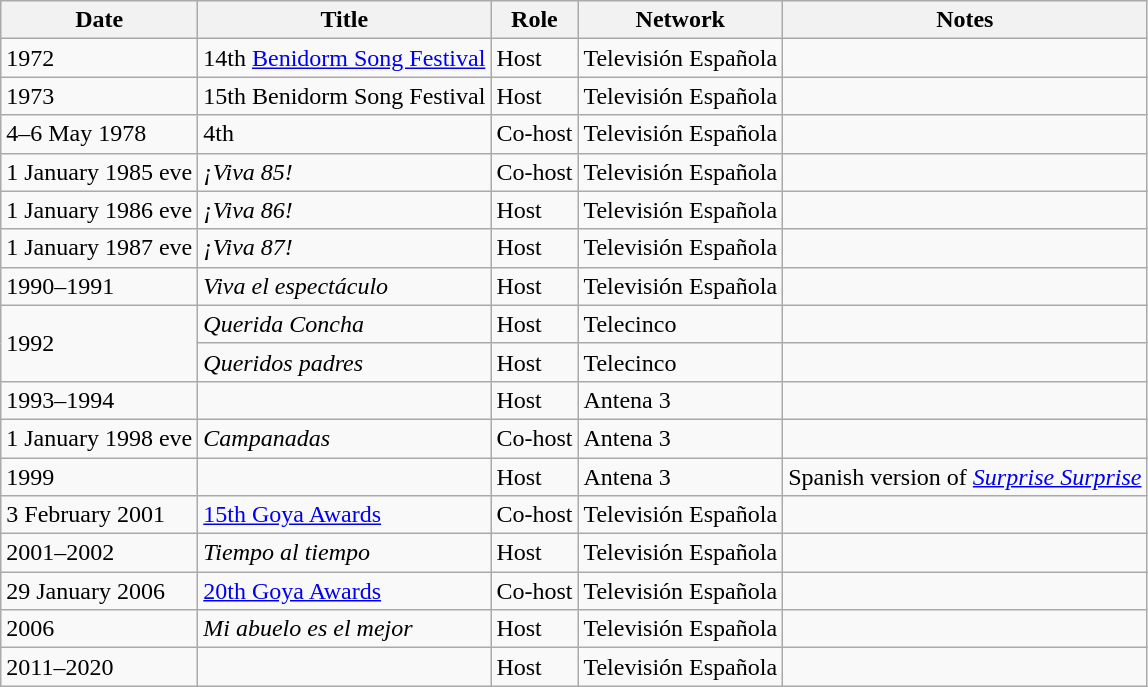<table class="wikitable sortable">
<tr>
<th class="unsortable">Date</th>
<th>Title</th>
<th>Role</th>
<th>Network</th>
<th class="unsortable">Notes</th>
</tr>
<tr>
<td>1972</td>
<td>14th <a href='#'>Benidorm Song Festival</a></td>
<td>Host</td>
<td>Televisión Española</td>
<td></td>
</tr>
<tr>
<td>1973</td>
<td>15th Benidorm Song Festival</td>
<td>Host</td>
<td>Televisión Española</td>
<td></td>
</tr>
<tr>
<td>4–6 May 1978</td>
<td>4th </td>
<td>Co-host</td>
<td>Televisión Española</td>
<td></td>
</tr>
<tr>
<td>1 January 1985 eve</td>
<td><em>¡Viva 85!</em></td>
<td>Co-host</td>
<td>Televisión Española</td>
<td></td>
</tr>
<tr>
<td>1 January 1986 eve</td>
<td><em>¡Viva 86!</em></td>
<td>Host</td>
<td>Televisión Española</td>
<td></td>
</tr>
<tr>
<td>1 January 1987 eve</td>
<td><em>¡Viva 87!</em></td>
<td>Host</td>
<td>Televisión Española</td>
<td></td>
</tr>
<tr>
<td>1990–1991</td>
<td><em>Viva el espectáculo</em></td>
<td>Host</td>
<td>Televisión Española</td>
<td></td>
</tr>
<tr>
<td rowspan=2>1992</td>
<td><em>Querida Concha</em></td>
<td>Host</td>
<td>Telecinco</td>
<td></td>
</tr>
<tr>
<td><em>Queridos padres</em></td>
<td>Host</td>
<td>Telecinco</td>
<td></td>
</tr>
<tr>
<td>1993–1994</td>
<td><em></em></td>
<td>Host</td>
<td>Antena 3</td>
<td></td>
</tr>
<tr>
<td>1 January 1998 eve</td>
<td><em>Campanadas</em></td>
<td>Co-host</td>
<td>Antena 3</td>
<td></td>
</tr>
<tr>
<td>1999</td>
<td><em></em></td>
<td>Host</td>
<td>Antena 3</td>
<td>Spanish version of <em><a href='#'>Surprise Surprise</a></em></td>
</tr>
<tr>
<td>3 February 2001</td>
<td><a href='#'>15th Goya Awards</a></td>
<td>Co-host</td>
<td>Televisión Española</td>
<td></td>
</tr>
<tr>
<td>2001–2002</td>
<td><em>Tiempo al tiempo</em></td>
<td>Host</td>
<td>Televisión Española</td>
<td></td>
</tr>
<tr>
<td>29 January 2006</td>
<td><a href='#'>20th Goya Awards</a></td>
<td>Co-host</td>
<td>Televisión Española</td>
<td></td>
</tr>
<tr>
<td>2006</td>
<td><em>Mi abuelo es el mejor</em></td>
<td>Host</td>
<td>Televisión Española</td>
<td></td>
</tr>
<tr>
<td>2011–2020</td>
<td><em></em></td>
<td>Host</td>
<td>Televisión Española</td>
<td></td>
</tr>
</table>
